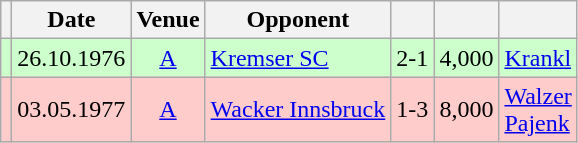<table class="wikitable" Style="text-align: center">
<tr>
<th></th>
<th>Date</th>
<th>Venue</th>
<th>Opponent</th>
<th></th>
<th></th>
<th></th>
</tr>
<tr style="background:#cfc">
<td></td>
<td>26.10.1976</td>
<td><a href='#'>A</a></td>
<td align="left"><a href='#'>Kremser SC</a></td>
<td>2-1</td>
<td align="right">4,000</td>
<td align="left"><a href='#'>Krankl</a>  </td>
</tr>
<tr style="background:#fcc">
<td></td>
<td>03.05.1977</td>
<td><a href='#'>A</a></td>
<td align="left"><a href='#'>Wacker Innsbruck</a></td>
<td>1-3</td>
<td align="right">8,000</td>
<td align="left"><a href='#'>Walzer</a>  <br> <a href='#'>Pajenk</a> </td>
</tr>
</table>
